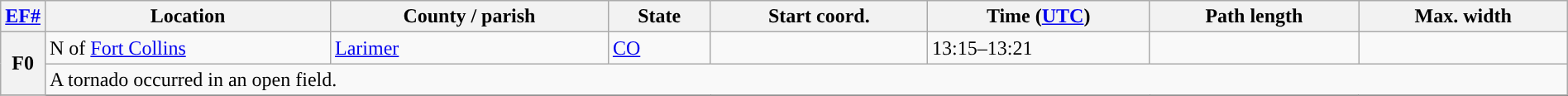<table class="wikitable sortable" style="width:100%;">
<tr>
<th scope="col" width="2%" align="center"><a href='#'>EF#</a></th>
<th scope="col" align="center" class="unsortable">Location</th>
<th scope="col" align="center" class="unsortable">County / parish</th>
<th scope="col" align="center">State</th>
<th scope="col" align="center">Start coord.</th>
<th scope="col" align="center">Time (<a href='#'>UTC</a>)</th>
<th scope="col" align="center">Path length</th>
<th scope="col" align="center">Max. width</th>
</tr>
<tr>
<th scope="row" rowspan="2" style="background-color:#">F0</th>
<td>N of <a href='#'>Fort Collins</a></td>
<td><a href='#'>Larimer</a></td>
<td><a href='#'>CO</a></td>
<td></td>
<td>13:15–13:21</td>
<td></td>
<td></td>
</tr>
<tr class="expand-child">
<td colspan="8" style=" border-bottom: 1px solid black;">A tornado occurred in an open field.</td>
</tr>
<tr>
</tr>
</table>
